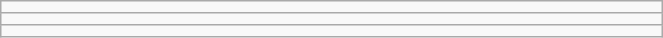<table class="wikitable" style=" text-align:center; font-size:110%;" width="35%">
<tr>
<td></td>
</tr>
<tr>
<td></td>
</tr>
<tr>
<td></td>
</tr>
</table>
